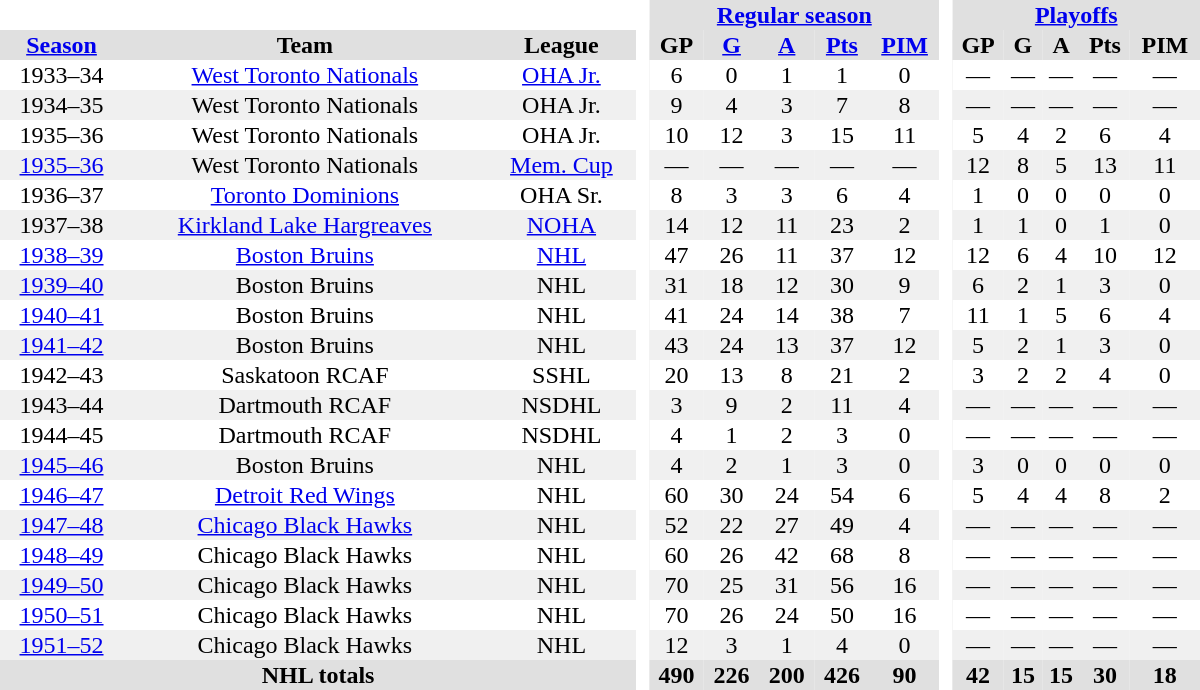<table border="0" cellpadding="1" cellspacing="0" style="text-align:center; width:50em;">
<tr style="background:#e0e0e0;">
<th colspan="3"  bgcolor="#ffffff"> </th>
<th rowspan="99" bgcolor="#ffffff"> </th>
<th colspan="5"><a href='#'>Regular season</a></th>
<th rowspan="99" bgcolor="#ffffff"> </th>
<th colspan="5"><a href='#'>Playoffs</a></th>
</tr>
<tr style="background:#e0e0e0;">
<th><a href='#'>Season</a></th>
<th>Team</th>
<th>League</th>
<th>GP</th>
<th><a href='#'>G</a></th>
<th><a href='#'>A</a></th>
<th><a href='#'>Pts</a></th>
<th><a href='#'>PIM</a></th>
<th>GP</th>
<th>G</th>
<th>A</th>
<th>Pts</th>
<th>PIM</th>
</tr>
<tr>
<td>1933–34</td>
<td><a href='#'>West Toronto Nationals</a></td>
<td><a href='#'>OHA Jr.</a></td>
<td>6</td>
<td>0</td>
<td>1</td>
<td>1</td>
<td>0</td>
<td>—</td>
<td>—</td>
<td>—</td>
<td>—</td>
<td>—</td>
</tr>
<tr style="background:#f0f0f0;">
<td>1934–35</td>
<td>West Toronto Nationals</td>
<td>OHA Jr.</td>
<td>9</td>
<td>4</td>
<td>3</td>
<td>7</td>
<td>8</td>
<td>—</td>
<td>—</td>
<td>—</td>
<td>—</td>
<td>—</td>
</tr>
<tr>
<td>1935–36</td>
<td>West Toronto Nationals</td>
<td>OHA Jr.</td>
<td>10</td>
<td>12</td>
<td>3</td>
<td>15</td>
<td>11</td>
<td>5</td>
<td>4</td>
<td>2</td>
<td>6</td>
<td>4</td>
</tr>
<tr style="background:#f0f0f0;">
<td><a href='#'>1935–36</a></td>
<td>West Toronto Nationals</td>
<td><a href='#'>Mem. Cup</a></td>
<td>—</td>
<td>—</td>
<td>—</td>
<td>—</td>
<td>—</td>
<td>12</td>
<td>8</td>
<td>5</td>
<td>13</td>
<td>11</td>
</tr>
<tr>
<td>1936–37</td>
<td><a href='#'>Toronto Dominions</a></td>
<td>OHA Sr.</td>
<td>8</td>
<td>3</td>
<td>3</td>
<td>6</td>
<td>4</td>
<td>1</td>
<td>0</td>
<td>0</td>
<td>0</td>
<td>0</td>
</tr>
<tr style="background:#f0f0f0;">
<td>1937–38</td>
<td><a href='#'>Kirkland Lake Hargreaves</a></td>
<td><a href='#'>NOHA</a></td>
<td>14</td>
<td>12</td>
<td>11</td>
<td>23</td>
<td>2</td>
<td>1</td>
<td>1</td>
<td>0</td>
<td>1</td>
<td>0</td>
</tr>
<tr>
<td><a href='#'>1938–39</a></td>
<td><a href='#'>Boston Bruins</a></td>
<td><a href='#'>NHL</a></td>
<td>47</td>
<td>26</td>
<td>11</td>
<td>37</td>
<td>12</td>
<td>12</td>
<td>6</td>
<td>4</td>
<td>10</td>
<td>12</td>
</tr>
<tr style="background:#f0f0f0;">
<td><a href='#'>1939–40</a></td>
<td>Boston Bruins</td>
<td>NHL</td>
<td>31</td>
<td>18</td>
<td>12</td>
<td>30</td>
<td>9</td>
<td>6</td>
<td>2</td>
<td>1</td>
<td>3</td>
<td>0</td>
</tr>
<tr>
<td><a href='#'>1940–41</a></td>
<td>Boston Bruins</td>
<td>NHL</td>
<td>41</td>
<td>24</td>
<td>14</td>
<td>38</td>
<td>7</td>
<td>11</td>
<td>1</td>
<td>5</td>
<td>6</td>
<td>4</td>
</tr>
<tr style="background:#f0f0f0;">
<td><a href='#'>1941–42</a></td>
<td>Boston Bruins</td>
<td>NHL</td>
<td>43</td>
<td>24</td>
<td>13</td>
<td>37</td>
<td>12</td>
<td>5</td>
<td>2</td>
<td>1</td>
<td>3</td>
<td>0</td>
</tr>
<tr>
<td>1942–43</td>
<td>Saskatoon RCAF</td>
<td>SSHL</td>
<td>20</td>
<td>13</td>
<td>8</td>
<td>21</td>
<td>2</td>
<td>3</td>
<td>2</td>
<td>2</td>
<td>4</td>
<td>0</td>
</tr>
<tr style="background:#f0f0f0;">
<td>1943–44</td>
<td>Dartmouth RCAF</td>
<td>NSDHL</td>
<td>3</td>
<td>9</td>
<td>2</td>
<td>11</td>
<td>4</td>
<td>—</td>
<td>—</td>
<td>—</td>
<td>—</td>
<td>—</td>
</tr>
<tr>
<td>1944–45</td>
<td>Dartmouth RCAF</td>
<td>NSDHL</td>
<td>4</td>
<td>1</td>
<td>2</td>
<td>3</td>
<td>0</td>
<td>—</td>
<td>—</td>
<td>—</td>
<td>—</td>
<td>—</td>
</tr>
<tr style="background:#f0f0f0;">
<td><a href='#'>1945–46</a></td>
<td>Boston Bruins</td>
<td>NHL</td>
<td>4</td>
<td>2</td>
<td>1</td>
<td>3</td>
<td>0</td>
<td>3</td>
<td>0</td>
<td>0</td>
<td>0</td>
<td>0</td>
</tr>
<tr>
<td><a href='#'>1946–47</a></td>
<td><a href='#'>Detroit Red Wings</a></td>
<td>NHL</td>
<td>60</td>
<td>30</td>
<td>24</td>
<td>54</td>
<td>6</td>
<td>5</td>
<td>4</td>
<td>4</td>
<td>8</td>
<td>2</td>
</tr>
<tr style="background:#f0f0f0;">
<td><a href='#'>1947–48</a></td>
<td><a href='#'>Chicago Black Hawks</a></td>
<td>NHL</td>
<td>52</td>
<td>22</td>
<td>27</td>
<td>49</td>
<td>4</td>
<td>—</td>
<td>—</td>
<td>—</td>
<td>—</td>
<td>—</td>
</tr>
<tr>
<td><a href='#'>1948–49</a></td>
<td>Chicago Black Hawks</td>
<td>NHL</td>
<td>60</td>
<td>26</td>
<td>42</td>
<td>68</td>
<td>8</td>
<td>—</td>
<td>—</td>
<td>—</td>
<td>—</td>
<td>—</td>
</tr>
<tr style="background:#f0f0f0;">
<td><a href='#'>1949–50</a></td>
<td>Chicago Black Hawks</td>
<td>NHL</td>
<td>70</td>
<td>25</td>
<td>31</td>
<td>56</td>
<td>16</td>
<td>—</td>
<td>—</td>
<td>—</td>
<td>—</td>
<td>—</td>
</tr>
<tr>
<td><a href='#'>1950–51</a></td>
<td>Chicago Black Hawks</td>
<td>NHL</td>
<td>70</td>
<td>26</td>
<td>24</td>
<td>50</td>
<td>16</td>
<td>—</td>
<td>—</td>
<td>—</td>
<td>—</td>
<td>—</td>
</tr>
<tr style="background:#f0f0f0;">
<td><a href='#'>1951–52</a></td>
<td>Chicago Black Hawks</td>
<td>NHL</td>
<td>12</td>
<td>3</td>
<td>1</td>
<td>4</td>
<td>0</td>
<td>—</td>
<td>—</td>
<td>—</td>
<td>—</td>
<td>—</td>
</tr>
<tr style="background:#e0e0e0;">
<th colspan="3">NHL totals</th>
<th>490</th>
<th>226</th>
<th>200</th>
<th>426</th>
<th>90</th>
<th>42</th>
<th>15</th>
<th>15</th>
<th>30</th>
<th>18</th>
</tr>
</table>
